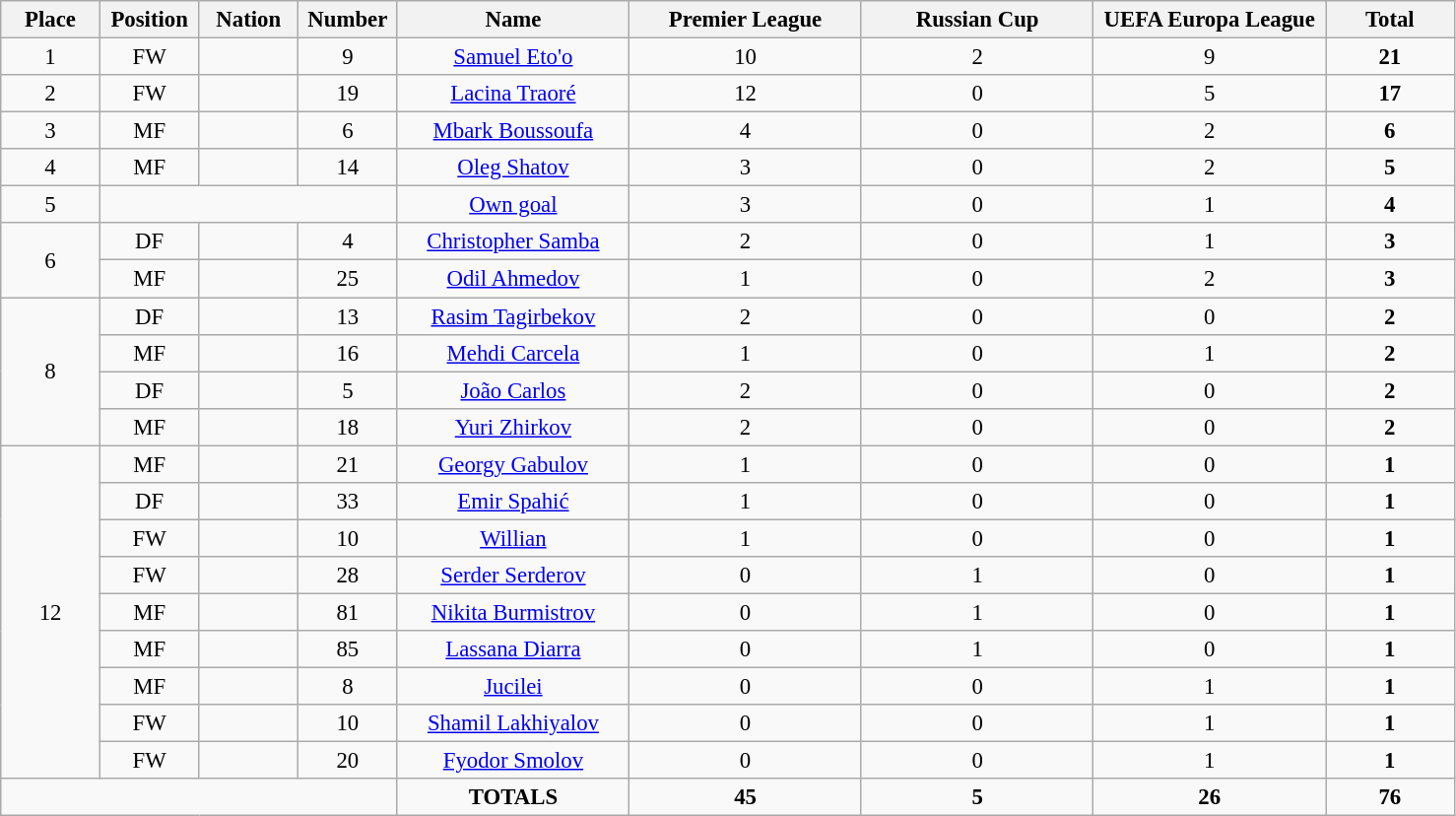<table class="wikitable" style="font-size: 95%; text-align: center">
<tr>
<th width=60>Place</th>
<th width=60>Position</th>
<th width=60>Nation</th>
<th width=60>Number</th>
<th width=150>Name</th>
<th width=150>Premier League</th>
<th width=150>Russian Cup</th>
<th width=150>UEFA Europa League</th>
<th width=80>Total</th>
</tr>
<tr>
<td>1</td>
<td>FW</td>
<td></td>
<td>9</td>
<td><a href='#'>Samuel Eto'o</a></td>
<td>10</td>
<td>2</td>
<td>9</td>
<td><strong>21</strong></td>
</tr>
<tr>
<td>2</td>
<td>FW</td>
<td></td>
<td>19</td>
<td><a href='#'>Lacina Traoré</a></td>
<td>12</td>
<td>0</td>
<td>5</td>
<td><strong>17</strong></td>
</tr>
<tr>
<td>3</td>
<td>MF</td>
<td></td>
<td>6</td>
<td><a href='#'>Mbark Boussoufa</a></td>
<td>4</td>
<td>0</td>
<td>2</td>
<td><strong>6</strong></td>
</tr>
<tr>
<td>4</td>
<td>MF</td>
<td></td>
<td>14</td>
<td><a href='#'>Oleg Shatov</a></td>
<td>3</td>
<td>0</td>
<td>2</td>
<td><strong>5</strong></td>
</tr>
<tr>
<td>5</td>
<td colspan="3"></td>
<td><a href='#'>Own goal</a></td>
<td>3</td>
<td>0</td>
<td>1</td>
<td><strong>4</strong></td>
</tr>
<tr>
<td rowspan="2">6</td>
<td>DF</td>
<td></td>
<td>4</td>
<td><a href='#'>Christopher Samba</a></td>
<td>2</td>
<td>0</td>
<td>1</td>
<td><strong>3</strong></td>
</tr>
<tr>
<td>MF</td>
<td></td>
<td>25</td>
<td><a href='#'>Odil Ahmedov</a></td>
<td>1</td>
<td>0</td>
<td>2</td>
<td><strong>3</strong></td>
</tr>
<tr>
<td rowspan="4">8</td>
<td>DF</td>
<td></td>
<td>13</td>
<td><a href='#'>Rasim Tagirbekov</a></td>
<td>2</td>
<td>0</td>
<td>0</td>
<td><strong>2</strong></td>
</tr>
<tr>
<td>MF</td>
<td></td>
<td>16</td>
<td><a href='#'>Mehdi Carcela</a></td>
<td>1</td>
<td>0</td>
<td>1</td>
<td><strong>2</strong></td>
</tr>
<tr>
<td>DF</td>
<td></td>
<td>5</td>
<td><a href='#'>João Carlos</a></td>
<td>2</td>
<td>0</td>
<td>0</td>
<td><strong>2</strong></td>
</tr>
<tr>
<td>MF</td>
<td></td>
<td>18</td>
<td><a href='#'>Yuri Zhirkov</a></td>
<td>2</td>
<td>0</td>
<td>0</td>
<td><strong>2</strong></td>
</tr>
<tr>
<td rowspan="9">12</td>
<td>MF</td>
<td></td>
<td>21</td>
<td><a href='#'>Georgy Gabulov</a></td>
<td>1</td>
<td>0</td>
<td>0</td>
<td><strong>1</strong></td>
</tr>
<tr>
<td>DF</td>
<td></td>
<td>33</td>
<td><a href='#'>Emir Spahić</a></td>
<td>1</td>
<td>0</td>
<td>0</td>
<td><strong>1</strong></td>
</tr>
<tr>
<td>FW</td>
<td></td>
<td>10</td>
<td><a href='#'>Willian</a></td>
<td>1</td>
<td>0</td>
<td>0</td>
<td><strong>1</strong></td>
</tr>
<tr>
<td>FW</td>
<td></td>
<td>28</td>
<td><a href='#'>Serder Serderov</a></td>
<td>0</td>
<td>1</td>
<td>0</td>
<td><strong>1</strong></td>
</tr>
<tr>
<td>MF</td>
<td></td>
<td>81</td>
<td><a href='#'>Nikita Burmistrov</a></td>
<td>0</td>
<td>1</td>
<td>0</td>
<td><strong>1</strong></td>
</tr>
<tr>
<td>MF</td>
<td></td>
<td>85</td>
<td><a href='#'>Lassana Diarra</a></td>
<td>0</td>
<td>1</td>
<td>0</td>
<td><strong>1</strong></td>
</tr>
<tr>
<td>MF</td>
<td></td>
<td>8</td>
<td><a href='#'>Jucilei</a></td>
<td>0</td>
<td>0</td>
<td>1</td>
<td><strong>1</strong></td>
</tr>
<tr>
<td>FW</td>
<td></td>
<td>10</td>
<td><a href='#'>Shamil Lakhiyalov</a></td>
<td>0</td>
<td>0</td>
<td>1</td>
<td><strong>1</strong></td>
</tr>
<tr>
<td>FW</td>
<td></td>
<td>20</td>
<td><a href='#'>Fyodor Smolov</a></td>
<td>0</td>
<td>0</td>
<td>1</td>
<td><strong>1</strong></td>
</tr>
<tr>
<td colspan="4"></td>
<td><strong>TOTALS</strong></td>
<td><strong>45</strong></td>
<td><strong>5</strong></td>
<td><strong>26</strong></td>
<td><strong>76</strong></td>
</tr>
</table>
